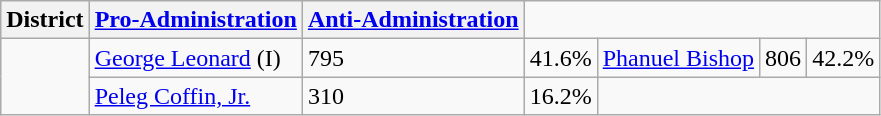<table class=wikitable>
<tr>
<th>District</th>
<th><a href='#'>Pro-Administration</a></th>
<th><a href='#'>Anti-Administration</a></th>
</tr>
<tr>
<td rowspan=2></td>
<td><a href='#'>George Leonard</a> (I)</td>
<td>795</td>
<td>41.6%</td>
<td><a href='#'>Phanuel Bishop</a></td>
<td>806</td>
<td>42.2%</td>
</tr>
<tr>
<td><a href='#'>Peleg Coffin, Jr.</a></td>
<td>310</td>
<td>16.2%</td>
<td colspan=3></td>
</tr>
</table>
